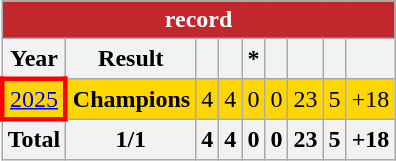<table class="wikitable" style="text-align: center;">
<tr>
<th colspan="9" style="background: #C1272D; color: #FFFFFF;"><a href='#'></a> record</th>
</tr>
<tr>
<th>Year</th>
<th>Result</th>
<th></th>
<th></th>
<th>*</th>
<th></th>
<th></th>
<th></th>
<th></th>
</tr>
<tr bgcolor="gold">
<td style="border: 3px solid red"> <a href='#'>2025</a></td>
<td><strong>Champions</strong></td>
<td>4</td>
<td>4</td>
<td>0</td>
<td>0</td>
<td>23</td>
<td>5</td>
<td>+18</td>
</tr>
<tr>
<th>Total</th>
<th>1/1</th>
<th>4</th>
<th>4</th>
<th>0</th>
<th>0</th>
<th>23</th>
<th>5</th>
<th>+18</th>
</tr>
</table>
